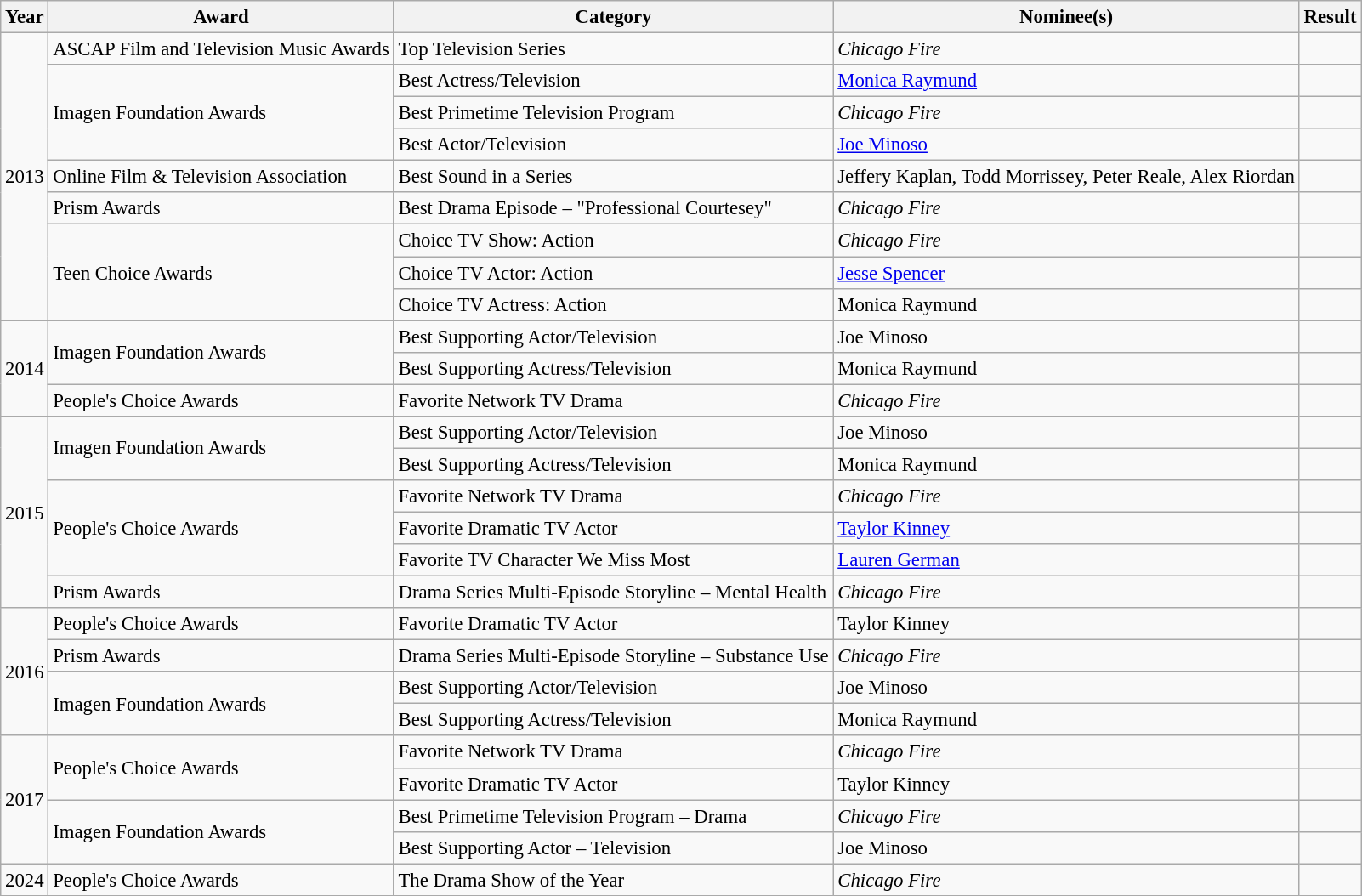<table class="wikitable" style="font-size: 95%;">
<tr>
<th scope="col">Year</th>
<th scope="col">Award</th>
<th scope="col">Category</th>
<th scope="col">Nominee(s)</th>
<th scope="col">Result</th>
</tr>
<tr>
<td rowspan="9">2013</td>
<td>ASCAP Film and Television Music Awards</td>
<td>Top Television Series</td>
<td><em>Chicago Fire</em></td>
<td></td>
</tr>
<tr>
<td rowspan="3">Imagen Foundation Awards</td>
<td>Best Actress/Television</td>
<td><a href='#'>Monica Raymund</a></td>
<td></td>
</tr>
<tr>
<td>Best Primetime Television Program</td>
<td><em>Chicago Fire</em></td>
<td></td>
</tr>
<tr>
<td>Best Actor/Television</td>
<td><a href='#'>Joe Minoso</a></td>
<td></td>
</tr>
<tr>
<td>Online Film & Television Association</td>
<td>Best Sound in a Series</td>
<td>Jeffery Kaplan, Todd Morrissey, Peter Reale, Alex Riordan</td>
<td></td>
</tr>
<tr>
<td>Prism Awards</td>
<td>Best Drama Episode – "Professional Courtesey"</td>
<td><em>Chicago Fire</em></td>
<td></td>
</tr>
<tr>
<td rowspan="3">Teen Choice Awards</td>
<td>Choice TV Show: Action</td>
<td><em>Chicago Fire</em></td>
<td></td>
</tr>
<tr>
<td>Choice TV Actor: Action</td>
<td><a href='#'>Jesse Spencer</a></td>
<td></td>
</tr>
<tr>
<td>Choice TV Actress: Action</td>
<td>Monica Raymund</td>
<td></td>
</tr>
<tr>
<td rowspan="3">2014</td>
<td rowspan="2">Imagen Foundation Awards</td>
<td>Best Supporting Actor/Television</td>
<td>Joe Minoso</td>
<td></td>
</tr>
<tr>
<td>Best Supporting Actress/Television</td>
<td>Monica Raymund</td>
<td></td>
</tr>
<tr>
<td>People's Choice Awards</td>
<td>Favorite Network TV Drama</td>
<td><em>Chicago Fire</em></td>
<td></td>
</tr>
<tr>
<td rowspan="6">2015</td>
<td rowspan="2">Imagen Foundation Awards</td>
<td>Best Supporting Actor/Television</td>
<td>Joe Minoso</td>
<td></td>
</tr>
<tr>
<td>Best Supporting Actress/Television</td>
<td>Monica Raymund</td>
<td></td>
</tr>
<tr>
<td rowspan="3">People's Choice Awards</td>
<td>Favorite Network TV Drama</td>
<td><em>Chicago Fire</em></td>
<td></td>
</tr>
<tr>
<td>Favorite Dramatic TV Actor</td>
<td><a href='#'>Taylor Kinney</a></td>
<td></td>
</tr>
<tr>
<td>Favorite TV Character We Miss Most</td>
<td><a href='#'>Lauren German</a></td>
<td></td>
</tr>
<tr>
<td>Prism Awards</td>
<td>Drama Series Multi-Episode Storyline – Mental Health</td>
<td><em>Chicago Fire</em></td>
<td></td>
</tr>
<tr>
<td rowspan="4">2016</td>
<td>People's Choice Awards</td>
<td>Favorite Dramatic TV Actor</td>
<td>Taylor Kinney</td>
<td></td>
</tr>
<tr>
<td>Prism Awards</td>
<td>Drama Series Multi-Episode Storyline – Substance Use</td>
<td><em>Chicago Fire</em></td>
<td></td>
</tr>
<tr>
<td rowspan="2">Imagen Foundation Awards</td>
<td>Best Supporting Actor/Television</td>
<td>Joe Minoso</td>
<td></td>
</tr>
<tr>
<td>Best Supporting Actress/Television</td>
<td>Monica Raymund</td>
<td></td>
</tr>
<tr>
<td rowspan="4">2017</td>
<td rowspan="2">People's Choice Awards</td>
<td>Favorite Network TV Drama</td>
<td><em>Chicago Fire</em></td>
<td></td>
</tr>
<tr>
<td>Favorite Dramatic TV Actor</td>
<td>Taylor Kinney</td>
<td></td>
</tr>
<tr>
<td rowspan="2">Imagen Foundation Awards</td>
<td>Best Primetime Television Program – Drama</td>
<td><em>Chicago Fire</em></td>
<td></td>
</tr>
<tr>
<td>Best Supporting Actor – Television</td>
<td>Joe Minoso</td>
<td></td>
</tr>
<tr>
<td>2024</td>
<td>People's Choice Awards</td>
<td>The Drama Show of the Year</td>
<td><em>Chicago Fire</em></td>
<td></td>
</tr>
<tr>
</tr>
</table>
